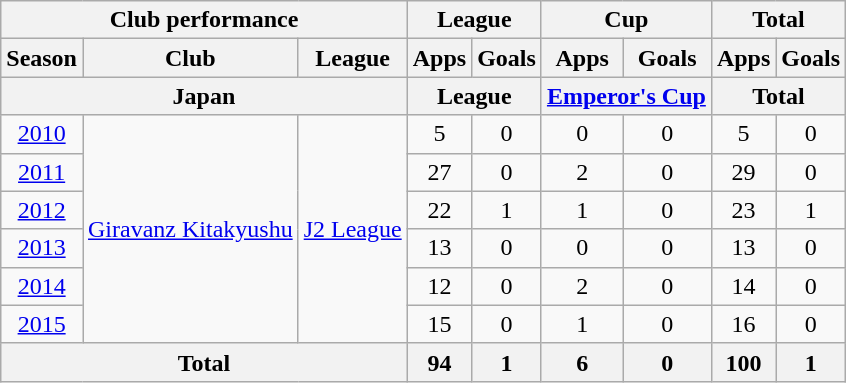<table class="wikitable" style="text-align:center;">
<tr>
<th colspan=3>Club performance</th>
<th colspan=2>League</th>
<th colspan=2>Cup</th>
<th colspan=2>Total</th>
</tr>
<tr>
<th>Season</th>
<th>Club</th>
<th>League</th>
<th>Apps</th>
<th>Goals</th>
<th>Apps</th>
<th>Goals</th>
<th>Apps</th>
<th>Goals</th>
</tr>
<tr>
<th colspan=3>Japan</th>
<th colspan=2>League</th>
<th colspan=2><a href='#'>Emperor's Cup</a></th>
<th colspan=2>Total</th>
</tr>
<tr>
<td><a href='#'>2010</a></td>
<td rowspan="6"><a href='#'>Giravanz Kitakyushu</a></td>
<td rowspan="6"><a href='#'>J2 League</a></td>
<td>5</td>
<td>0</td>
<td>0</td>
<td>0</td>
<td>5</td>
<td>0</td>
</tr>
<tr>
<td><a href='#'>2011</a></td>
<td>27</td>
<td>0</td>
<td>2</td>
<td>0</td>
<td>29</td>
<td>0</td>
</tr>
<tr>
<td><a href='#'>2012</a></td>
<td>22</td>
<td>1</td>
<td>1</td>
<td>0</td>
<td>23</td>
<td>1</td>
</tr>
<tr>
<td><a href='#'>2013</a></td>
<td>13</td>
<td>0</td>
<td>0</td>
<td>0</td>
<td>13</td>
<td>0</td>
</tr>
<tr>
<td><a href='#'>2014</a></td>
<td>12</td>
<td>0</td>
<td>2</td>
<td>0</td>
<td>14</td>
<td>0</td>
</tr>
<tr>
<td><a href='#'>2015</a></td>
<td>15</td>
<td>0</td>
<td>1</td>
<td>0</td>
<td>16</td>
<td>0</td>
</tr>
<tr>
<th colspan=3>Total</th>
<th>94</th>
<th>1</th>
<th>6</th>
<th>0</th>
<th>100</th>
<th>1</th>
</tr>
</table>
